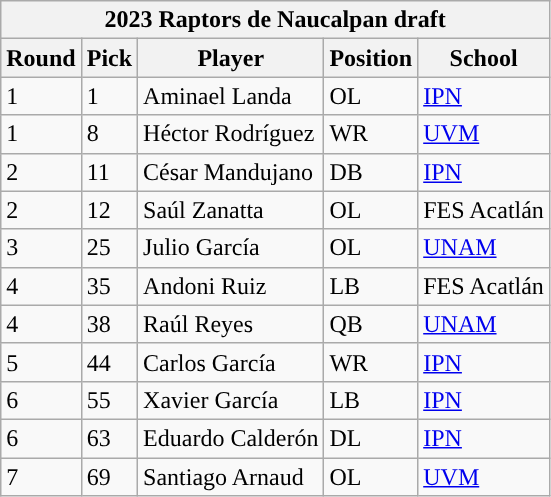<table class="wikitable" style="text-align:left">
<tr>
<th colspan=5>2023 Raptors de Naucalpan draft</th>
</tr>
<tr>
<th>Round</th>
<th>Pick</th>
<th>Player</th>
<th>Position</th>
<th>School</th>
</tr>
<tr>
<td>1</td>
<td>1</td>
<td>Aminael Landa</td>
<td>OL</td>
<td><a href='#'>IPN</a></td>
</tr>
<tr>
<td>1</td>
<td>8</td>
<td>Héctor Rodríguez</td>
<td>WR</td>
<td><a href='#'>UVM</a></td>
</tr>
<tr>
<td>2</td>
<td>11</td>
<td>César Mandujano</td>
<td>DB</td>
<td><a href='#'>IPN</a></td>
</tr>
<tr>
<td>2</td>
<td>12</td>
<td>Saúl Zanatta</td>
<td>OL</td>
<td>FES Acatlán</td>
</tr>
<tr>
<td>3</td>
<td>25</td>
<td>Julio García</td>
<td>OL</td>
<td><a href='#'>UNAM</a></td>
</tr>
<tr>
<td>4</td>
<td>35</td>
<td>Andoni Ruiz</td>
<td>LB</td>
<td>FES Acatlán</td>
</tr>
<tr>
<td>4</td>
<td>38</td>
<td>Raúl Reyes</td>
<td>QB</td>
<td><a href='#'>UNAM</a></td>
</tr>
<tr>
<td>5</td>
<td>44</td>
<td>Carlos García</td>
<td>WR</td>
<td><a href='#'>IPN</a></td>
</tr>
<tr>
<td>6</td>
<td>55</td>
<td>Xavier García</td>
<td>LB</td>
<td><a href='#'>IPN</a></td>
</tr>
<tr>
<td>6</td>
<td>63</td>
<td>Eduardo Calderón</td>
<td>DL</td>
<td><a href='#'>IPN</a></td>
</tr>
<tr>
<td>7</td>
<td>69</td>
<td>Santiago Arnaud</td>
<td>OL</td>
<td><a href='#'>UVM</a></td>
</tr>
</table>
